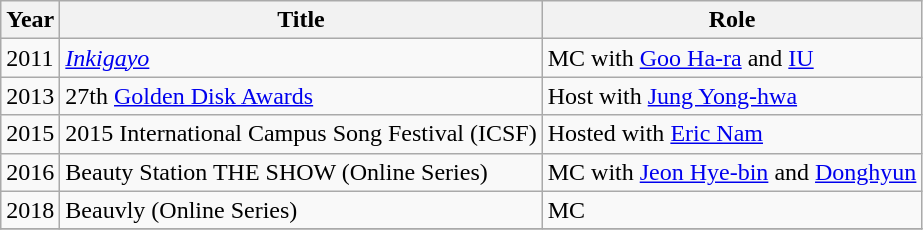<table class="wikitable">
<tr>
<th>Year</th>
<th>Title</th>
<th>Role</th>
</tr>
<tr>
<td>2011</td>
<td><em><a href='#'>Inkigayo</a></em></td>
<td>MC with <a href='#'>Goo Ha-ra</a> and <a href='#'>IU</a></td>
</tr>
<tr>
<td>2013</td>
<td>27th <a href='#'>Golden Disk Awards</a></td>
<td>Host with <a href='#'>Jung Yong-hwa</a></td>
</tr>
<tr>
<td>2015</td>
<td>2015 International Campus Song Festival (ICSF)</td>
<td>Hosted with <a href='#'>Eric Nam</a></td>
</tr>
<tr>
<td>2016</td>
<td>Beauty Station THE SHOW (Online Series)</td>
<td>MC with <a href='#'>Jeon Hye-bin</a> and <a href='#'>Donghyun</a></td>
</tr>
<tr>
<td>2018</td>
<td>Beauvly (Online Series)</td>
<td>MC</td>
</tr>
<tr>
</tr>
</table>
